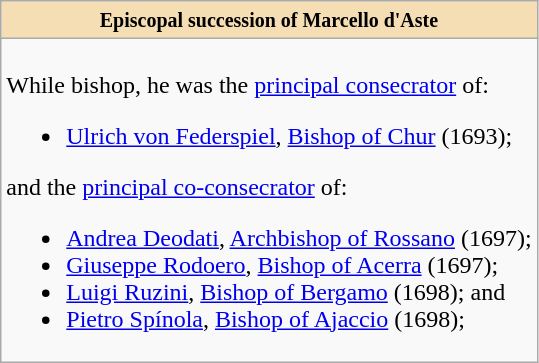<table role="presentation" class="wikitable mw-collapsible mw-collapsed"|>
<tr>
<th style="background:#F5DEB3"><small>Episcopal succession of Marcello d'Aste</small></th>
</tr>
<tr>
<td><br>While bishop, he was the <a href='#'>principal consecrator</a> of:<ul><li><a href='#'>Ulrich von Federspiel</a>, <a href='#'>Bishop of Chur</a> (1693);</li></ul>and the <a href='#'>principal co-consecrator</a> of:<ul><li><a href='#'>Andrea Deodati</a>, <a href='#'>Archbishop of Rossano</a> (1697);</li><li><a href='#'>Giuseppe Rodoero</a>, <a href='#'>Bishop of Acerra</a> (1697);</li><li><a href='#'>Luigi Ruzini</a>, <a href='#'>Bishop of Bergamo</a> (1698); and</li><li><a href='#'>Pietro Spínola</a>, <a href='#'>Bishop of Ajaccio</a> (1698);</li></ul></td>
</tr>
</table>
